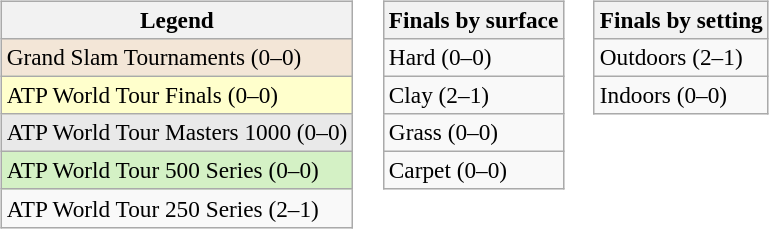<table>
<tr valign=top>
<td><br><table class=wikitable style=font-size:97%>
<tr>
<th>Legend</th>
</tr>
<tr style="background:#f3e6d7;">
<td>Grand Slam Tournaments (0–0)</td>
</tr>
<tr style="background:#ffc;">
<td>ATP World Tour Finals (0–0)</td>
</tr>
<tr style="background:#e9e9e9;">
<td>ATP World Tour Masters 1000 (0–0)</td>
</tr>
<tr style="background:#d4f1c5;">
<td>ATP World Tour 500 Series (0–0)</td>
</tr>
<tr>
<td>ATP World Tour 250 Series (2–1)</td>
</tr>
</table>
</td>
<td><br><table class=wikitable style=font-size:97%>
<tr>
<th>Finals by surface</th>
</tr>
<tr>
<td>Hard (0–0)</td>
</tr>
<tr>
<td>Clay (2–1)</td>
</tr>
<tr>
<td>Grass (0–0)</td>
</tr>
<tr>
<td>Carpet (0–0)</td>
</tr>
</table>
</td>
<td><br><table class=wikitable style=font-size:97%>
<tr>
<th>Finals by setting</th>
</tr>
<tr>
<td>Outdoors (2–1)</td>
</tr>
<tr>
<td>Indoors (0–0)</td>
</tr>
</table>
</td>
</tr>
</table>
